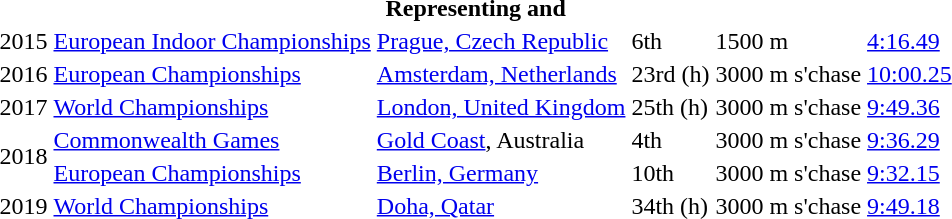<table>
<tr>
<th colspan="6">Representing  and </th>
</tr>
<tr>
<td>2015</td>
<td><a href='#'>European Indoor Championships</a></td>
<td><a href='#'>Prague, Czech Republic</a></td>
<td>6th</td>
<td>1500 m</td>
<td><a href='#'>4:16.49</a></td>
</tr>
<tr>
<td>2016</td>
<td><a href='#'>European Championships</a></td>
<td><a href='#'>Amsterdam, Netherlands</a></td>
<td>23rd (h)</td>
<td>3000 m s'chase</td>
<td><a href='#'>10:00.25</a></td>
</tr>
<tr>
<td>2017</td>
<td><a href='#'>World Championships</a></td>
<td><a href='#'>London, United Kingdom</a></td>
<td>25th (h)</td>
<td>3000 m s'chase</td>
<td><a href='#'>9:49.36</a></td>
</tr>
<tr>
<td rowspan=2>2018</td>
<td><a href='#'>Commonwealth Games</a></td>
<td><a href='#'>Gold Coast</a>, Australia</td>
<td>4th</td>
<td>3000 m s'chase</td>
<td><a href='#'>9:36.29</a></td>
</tr>
<tr>
<td><a href='#'>European Championships</a></td>
<td><a href='#'>Berlin, Germany</a></td>
<td>10th</td>
<td>3000 m s'chase</td>
<td><a href='#'>9:32.15</a></td>
</tr>
<tr>
<td>2019</td>
<td><a href='#'>World Championships</a></td>
<td><a href='#'>Doha, Qatar</a></td>
<td>34th (h)</td>
<td>3000 m s'chase</td>
<td><a href='#'>9:49.18</a></td>
</tr>
</table>
